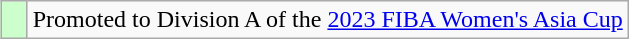<table class="wikitable" align=right>
<tr>
<td width=10px bgcolor=ccffcc></td>
<td>Promoted to Division A of the <a href='#'>2023 FIBA Women's Asia Cup</a></td>
</tr>
</table>
